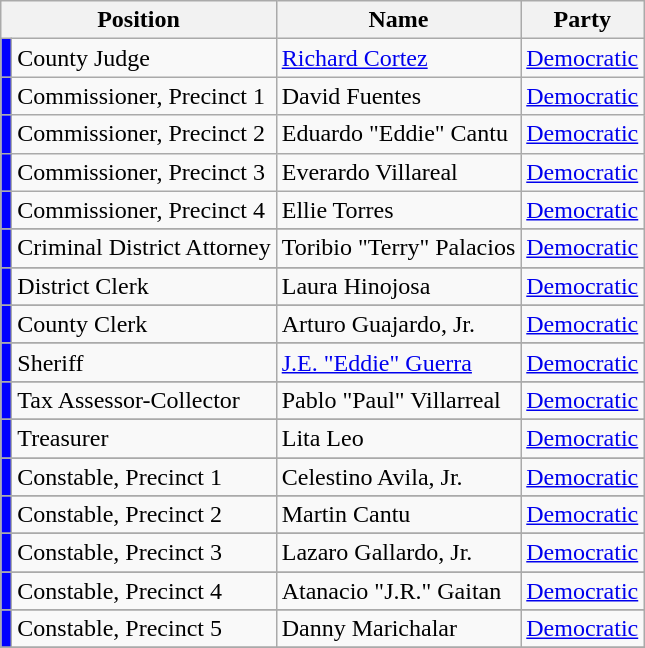<table class=wikitable>
<tr>
<th colspan="2"  style="text-align:center; vertical-align:bottom;"><strong>Position</strong></th>
<th style="text-align:center; vertical-align:bottom;"><strong>Name</strong></th>
<th style="text-align:center; vertical-align:bottom;"><strong>Party</strong></th>
</tr>
<tr>
<td style="background:blue;"></td>
<td>County Judge</td>
<td><a href='#'>Richard Cortez</a></td>
<td><a href='#'>Democratic</a></td>
</tr>
<tr>
<td style="background:blue;"></td>
<td>Commissioner, Precinct 1</td>
<td>David Fuentes</td>
<td><a href='#'>Democratic</a></td>
</tr>
<tr>
<td style="background:blue;"></td>
<td>Commissioner, Precinct 2</td>
<td>Eduardo "Eddie" Cantu</td>
<td><a href='#'>Democratic</a></td>
</tr>
<tr>
<td style="background:blue;"></td>
<td>Commissioner, Precinct 3</td>
<td>Everardo Villareal</td>
<td><a href='#'>Democratic</a></td>
</tr>
<tr>
<td style="background:blue;"></td>
<td>Commissioner, Precinct 4</td>
<td>Ellie Torres</td>
<td><a href='#'>Democratic</a></td>
</tr>
<tr>
</tr>
<tr>
<td style="background:blue;"></td>
<td>Criminal District Attorney</td>
<td>Toribio "Terry" Palacios</td>
<td><a href='#'>Democratic</a></td>
</tr>
<tr>
</tr>
<tr>
<td style="background:blue;"></td>
<td>District Clerk</td>
<td>Laura Hinojosa</td>
<td><a href='#'>Democratic</a></td>
</tr>
<tr>
</tr>
<tr>
<td style="background:blue;"></td>
<td>County Clerk</td>
<td>Arturo Guajardo, Jr.</td>
<td><a href='#'>Democratic</a></td>
</tr>
<tr>
</tr>
<tr>
<td style="background:blue;"></td>
<td>Sheriff</td>
<td><a href='#'>J.E. "Eddie" Guerra</a></td>
<td><a href='#'>Democratic</a></td>
</tr>
<tr>
</tr>
<tr>
<td style="background:blue;"></td>
<td>Tax Assessor-Collector</td>
<td>Pablo "Paul" Villarreal</td>
<td><a href='#'>Democratic</a></td>
</tr>
<tr>
</tr>
<tr>
<td style="background:blue;"></td>
<td>Treasurer</td>
<td>Lita Leo</td>
<td><a href='#'>Democratic</a></td>
</tr>
<tr>
</tr>
<tr>
<td style="background:blue;"></td>
<td>Constable, Precinct 1</td>
<td>Celestino Avila, Jr.</td>
<td><a href='#'>Democratic</a></td>
</tr>
<tr>
</tr>
<tr>
<td style="background:blue;"></td>
<td>Constable, Precinct 2</td>
<td>Martin Cantu</td>
<td><a href='#'>Democratic</a></td>
</tr>
<tr>
</tr>
<tr>
<td style="background:blue;"></td>
<td>Constable, Precinct 3</td>
<td>Lazaro Gallardo, Jr.</td>
<td><a href='#'>Democratic</a></td>
</tr>
<tr>
</tr>
<tr>
<td style="background:blue;"></td>
<td>Constable, Precinct 4</td>
<td>Atanacio "J.R." Gaitan</td>
<td><a href='#'>Democratic</a></td>
</tr>
<tr>
</tr>
<tr>
<td style="background:blue;"></td>
<td>Constable, Precinct 5</td>
<td>Danny Marichalar</td>
<td><a href='#'>Democratic</a></td>
</tr>
<tr>
</tr>
</table>
